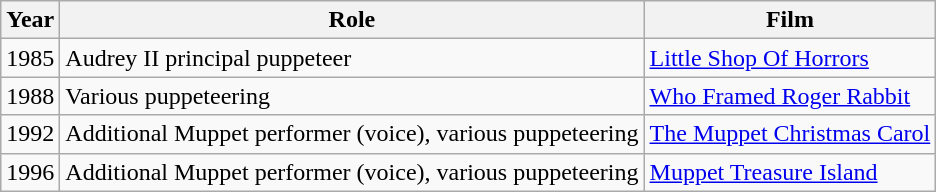<table class="wikitable sortable">
<tr>
<th>Year</th>
<th>Role</th>
<th>Film</th>
</tr>
<tr>
<td>1985</td>
<td>Audrey II principal puppeteer</td>
<td><a href='#'>Little Shop Of Horrors</a></td>
</tr>
<tr>
<td>1988</td>
<td>Various puppeteering</td>
<td><a href='#'>Who Framed Roger Rabbit</a></td>
</tr>
<tr>
<td>1992</td>
<td>Additional Muppet performer (voice), various puppeteering</td>
<td><a href='#'>The Muppet Christmas Carol</a></td>
</tr>
<tr>
<td>1996</td>
<td>Additional Muppet performer (voice), various puppeteering</td>
<td><a href='#'>Muppet Treasure Island</a></td>
</tr>
</table>
